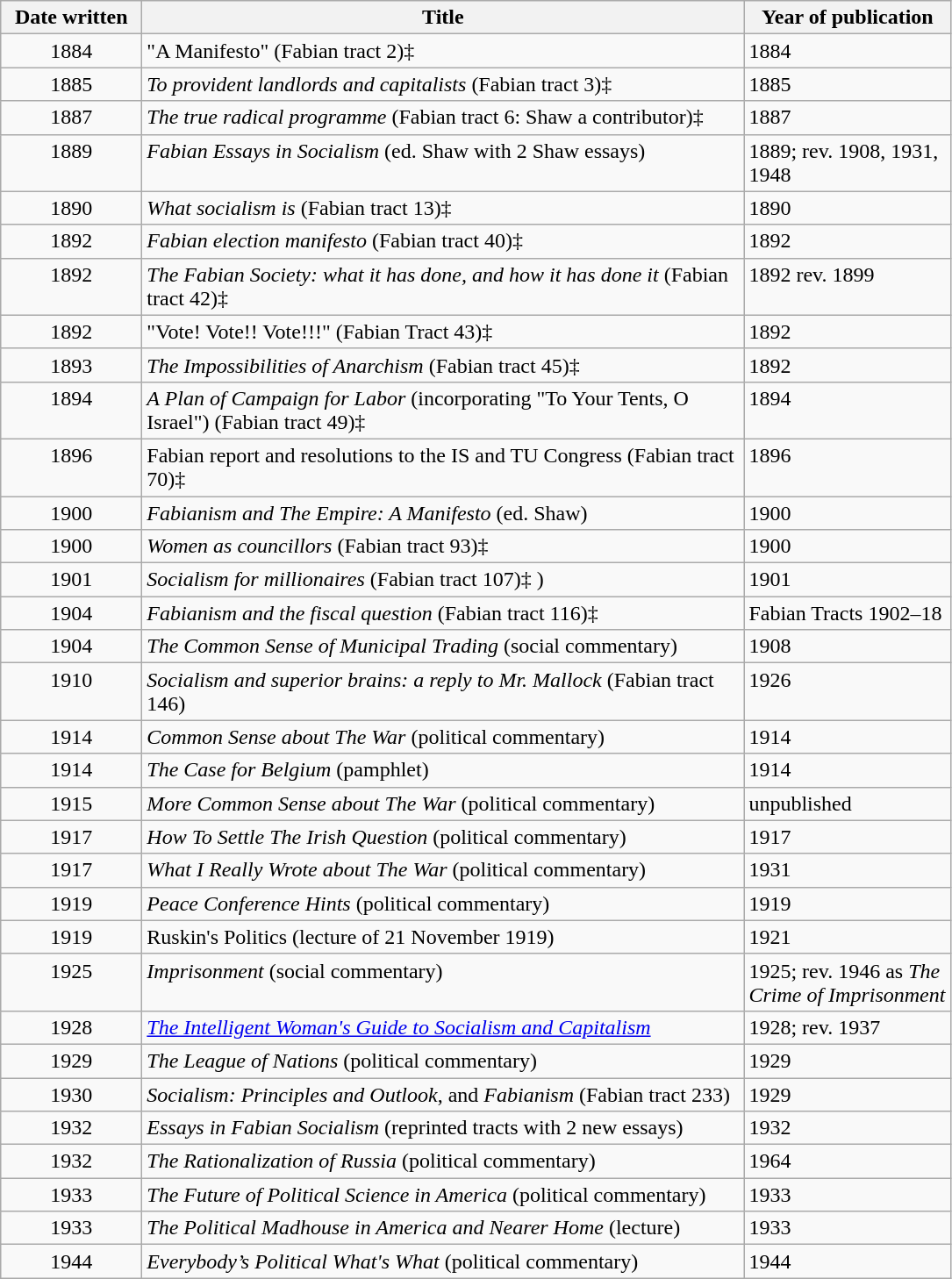<table class="sortable wikitable">
<tr>
<th width="100">Date written</th>
<th width="450">Title</th>
<th width="150">Year of publication</th>
</tr>
<tr valign="top">
<td align= "center">1884</td>
<td>"A Manifesto" (Fabian tract 2)‡</td>
<td>1884</td>
</tr>
<tr valign="top">
<td align= "center">1885</td>
<td><em>To provident landlords and capitalists</em> (Fabian tract 3)‡</td>
<td>1885</td>
</tr>
<tr valign="top">
<td align= "center">1887</td>
<td><em>The true radical programme</em> (Fabian tract 6: Shaw a contributor)‡</td>
<td>1887</td>
</tr>
<tr valign="top">
<td align= "center">1889</td>
<td><em>Fabian Essays in Socialism</em> (ed. Shaw with 2 Shaw essays)</td>
<td>1889; rev. 1908, 1931, 1948</td>
</tr>
<tr valign="top">
<td align= "center">1890</td>
<td><em>What socialism is</em> (Fabian tract 13)‡</td>
<td>1890</td>
</tr>
<tr valign="top">
<td align= "center">1892</td>
<td><em>Fabian election manifesto</em> (Fabian tract 40)‡</td>
<td>1892</td>
</tr>
<tr valign="top">
<td align= "center">1892</td>
<td><em>The Fabian Society: what it has done, and how it has done it</em> (Fabian tract 42)‡</td>
<td>1892 rev. 1899</td>
</tr>
<tr valign="top">
<td align= "center">1892</td>
<td>"Vote! Vote!! Vote!!!" (Fabian Tract 43)‡</td>
<td>1892</td>
</tr>
<tr valign="top">
<td align= "center">1893</td>
<td><em>The Impossibilities of Anarchism</em> (Fabian tract 45)‡</td>
<td>1892</td>
</tr>
<tr valign="top">
<td align= "center">1894</td>
<td><em>A Plan of Campaign for Labor</em> (incorporating "To Your Tents, O Israel") (Fabian tract 49)‡</td>
<td>1894</td>
</tr>
<tr valign="top">
<td align= "center">1896</td>
<td>Fabian report and resolutions to the IS and TU Congress (Fabian tract 70)‡</td>
<td>1896</td>
</tr>
<tr valign="top">
<td align= "center">1900</td>
<td><em>Fabianism and The Empire: A Manifesto</em> (ed. Shaw)</td>
<td>1900</td>
</tr>
<tr valign="top">
<td align= "center">1900</td>
<td><em>Women as councillors</em> (Fabian tract 93)‡</td>
<td>1900</td>
</tr>
<tr valign="top">
<td align= "center">1901</td>
<td><em>Socialism for millionaires</em> (Fabian tract 107)‡ )</td>
<td>1901</td>
</tr>
<tr valign="top">
<td align= "center">1904</td>
<td><em>Fabianism and the fiscal question</em> (Fabian tract 116)‡</td>
<td 1904{sfn>Fabian Tracts 1902–18</td>
</tr>
<tr valign="top">
<td align= "center">1904</td>
<td><em>The Common Sense of Municipal Trading</em> (social commentary)</td>
<td>1908</td>
</tr>
<tr valign="top">
<td align= "center">1910</td>
<td><em>Socialism and superior brains: a reply to Mr. Mallock</em> (Fabian tract 146)</td>
<td>1926</td>
</tr>
<tr valign="top">
<td align= "center">1914</td>
<td><em>Common Sense about The War</em> (political commentary)</td>
<td>1914</td>
</tr>
<tr valign="top">
<td align= "center">1914</td>
<td><em>The Case for Belgium</em> (pamphlet)</td>
<td>1914</td>
</tr>
<tr valign="top">
<td align= "center">1915</td>
<td><em>More Common Sense about The War</em> (political commentary)</td>
<td>unpublished</td>
</tr>
<tr valign="top">
<td align= "center">1917</td>
<td><em>How To Settle The Irish Question</em> (political commentary)</td>
<td>1917</td>
</tr>
<tr valign="top">
<td align= "center">1917</td>
<td><em>What I Really Wrote about The War</em> (political commentary)</td>
<td>1931</td>
</tr>
<tr valign="top">
<td align= "center">1919</td>
<td><em>Peace Conference Hints</em> (political commentary)</td>
<td>1919</td>
</tr>
<tr valign="top">
<td align= "center">1919</td>
<td>Ruskin's Politics (lecture of 21 November 1919)</td>
<td>1921</td>
</tr>
<tr valign="top">
<td align= "center">1925</td>
<td><em>Imprisonment</em> (social commentary)</td>
<td>1925; rev. 1946 as <em>The Crime of Imprisonment</em></td>
</tr>
<tr valign="top">
<td align= "center">1928</td>
<td><em><a href='#'>The Intelligent Woman's Guide to Socialism and Capitalism</a></em></td>
<td>1928; rev. 1937</td>
</tr>
<tr valign="top">
<td align= "center">1929</td>
<td><em>The League of Nations</em> (political commentary)</td>
<td>1929</td>
</tr>
<tr valign="top">
<td align= "center">1930</td>
<td><em>Socialism: Principles and Outlook</em>, and <em>Fabianism</em> (Fabian tract 233)</td>
<td>1929</td>
</tr>
<tr valign="top">
<td align= "center">1932</td>
<td><em>Essays in Fabian Socialism</em> (reprinted tracts with 2 new essays)</td>
<td>1932</td>
</tr>
<tr valign="top">
<td align= "center">1932</td>
<td><em>The Rationalization of Russia</em> (political commentary)</td>
<td>1964</td>
</tr>
<tr valign="top">
<td align= "center">1933</td>
<td><em>The Future of Political Science in America</em> (political commentary)</td>
<td>1933</td>
</tr>
<tr valign="top">
<td align= "center">1933</td>
<td><em>The Political Madhouse in America and Nearer Home</em> (lecture)</td>
<td>1933</td>
</tr>
<tr valign="top">
<td align= "center">1944</td>
<td><em>Everybody’s Political What's What</em> (political commentary)</td>
<td>1944</td>
</tr>
</table>
